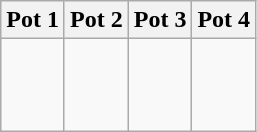<table class="wikitable">
<tr>
<th>Pot 1</th>
<th>Pot 2</th>
<th>Pot 3</th>
<th>Pot 4</th>
</tr>
<tr>
<td style="vertical-align: top;"><br><br><br></td>
<td style="vertical-align: top;"><br><br><br></td>
<td style="vertical-align: top;"><br><br><br></td>
<td style="vertical-align: top;"><br><br><br></td>
</tr>
</table>
